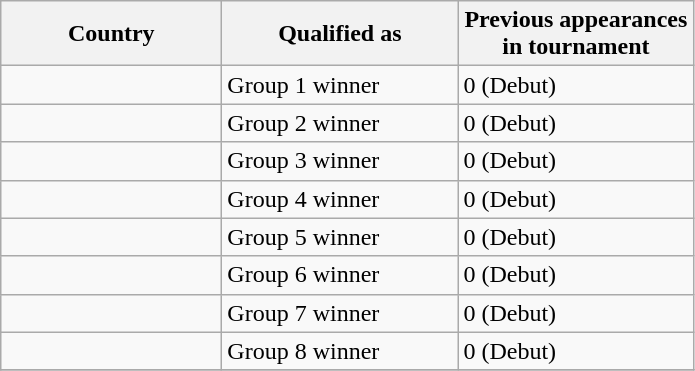<table class="wikitable sortable">
<tr>
<th scope="col" width="140">Country</th>
<th scope="col" width="150">Qualified as</th>
<th scope="col" width="150">Previous appearances in tournament</th>
</tr>
<tr>
<td></td>
<td>Group 1 winner</td>
<td>0 (Debut)</td>
</tr>
<tr>
<td></td>
<td>Group 2 winner</td>
<td>0 (Debut)</td>
</tr>
<tr>
<td></td>
<td>Group 3 winner</td>
<td>0 (Debut)</td>
</tr>
<tr>
<td></td>
<td>Group 4 winner</td>
<td>0 (Debut)</td>
</tr>
<tr>
<td></td>
<td>Group 5 winner</td>
<td>0 (Debut)</td>
</tr>
<tr>
<td></td>
<td>Group 6 winner</td>
<td>0 (Debut)</td>
</tr>
<tr>
<td></td>
<td>Group 7 winner</td>
<td>0 (Debut)</td>
</tr>
<tr>
<td></td>
<td>Group 8 winner</td>
<td>0 (Debut)</td>
</tr>
<tr>
</tr>
</table>
